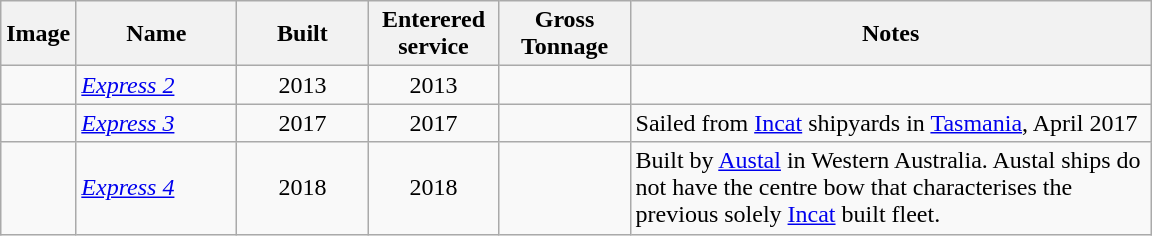<table class="wikitable sortable" border="1">
<tr>
<th class="unsortable">Image</th>
<th scope="col" width="100pt">Name</th>
<th scope="col" width="80pt">Built</th>
<th scope="col" width="80pt">Enterered service</th>
<th scope="col" width="80pt">Gross Tonnage</th>
<th scope="col" width="340pt" class="unsortable">Notes</th>
</tr>
<tr>
<td></td>
<td><em><a href='#'>Express 2</a></em></td>
<td align="Center">2013</td>
<td align="Center">2013</td>
<td align="Center"></td>
<td></td>
</tr>
<tr>
<td></td>
<td><em><a href='#'>Express 3</a></em></td>
<td align="Center">2017</td>
<td align="Center">2017</td>
<td align="Center"></td>
<td>Sailed from <a href='#'>Incat</a> shipyards in <a href='#'>Tasmania</a>, April 2017</td>
</tr>
<tr>
<td></td>
<td><em><a href='#'>Express 4</a></em></td>
<td align="Center">2018</td>
<td align="Center">2018</td>
<td align="Center"></td>
<td>Built by <a href='#'>Austal</a> in Western Australia. Austal ships do not have the centre bow that characterises the previous solely <a href='#'>Incat</a> built fleet.</td>
</tr>
</table>
